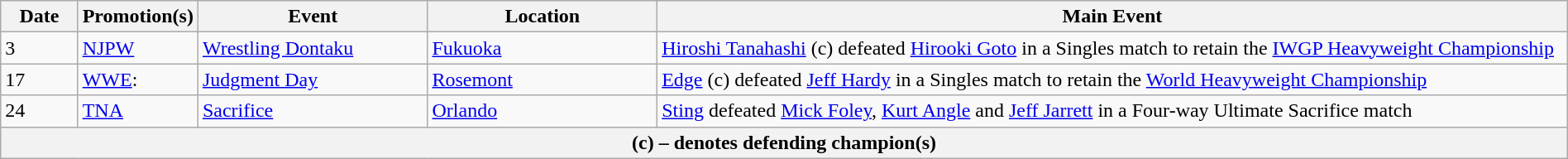<table class="wikitable" style="width:100%;">
<tr>
<th width=5%>Date</th>
<th width=5%>Promotion(s)</th>
<th width=15%>Event</th>
<th width=15%>Location</th>
<th width=60%>Main Event</th>
</tr>
<tr>
<td>3</td>
<td><a href='#'>NJPW</a></td>
<td><a href='#'>Wrestling Dontaku</a></td>
<td><a href='#'>Fukuoka</a></td>
<td><a href='#'>Hiroshi Tanahashi</a> (c) defeated <a href='#'>Hirooki Goto</a> in a Singles match to retain the <a href='#'>IWGP Heavyweight Championship</a></td>
</tr>
<tr>
<td>17</td>
<td><a href='#'>WWE</a>:<br></td>
<td><a href='#'>Judgment Day</a></td>
<td><a href='#'>Rosemont</a></td>
<td><a href='#'>Edge</a> (c) defeated <a href='#'>Jeff Hardy</a> in a Singles match to retain the <a href='#'>World Heavyweight Championship</a></td>
</tr>
<tr>
<td>24</td>
<td><a href='#'>TNA</a></td>
<td><a href='#'>Sacrifice</a></td>
<td><a href='#'>Orlando</a></td>
<td><a href='#'>Sting</a> defeated <a href='#'>Mick Foley</a>, <a href='#'>Kurt Angle</a> and <a href='#'>Jeff Jarrett</a> in a Four-way Ultimate Sacrifice match</td>
</tr>
<tr>
<th colspan="6">(c) – denotes defending champion(s)</th>
</tr>
</table>
